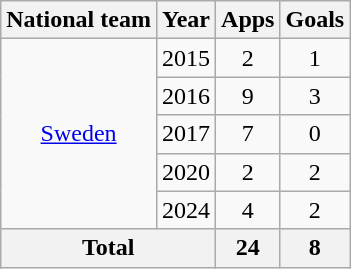<table class="wikitable" style="text-align:center">
<tr>
<th>National team</th>
<th>Year</th>
<th>Apps</th>
<th>Goals</th>
</tr>
<tr>
<td rowspan="5"><a href='#'>Sweden</a></td>
<td>2015</td>
<td>2</td>
<td>1</td>
</tr>
<tr>
<td>2016</td>
<td>9</td>
<td>3</td>
</tr>
<tr>
<td>2017</td>
<td>7</td>
<td>0</td>
</tr>
<tr>
<td>2020</td>
<td>2</td>
<td>2</td>
</tr>
<tr>
<td>2024</td>
<td>4</td>
<td>2</td>
</tr>
<tr>
<th colspan="2">Total</th>
<th>24</th>
<th>8</th>
</tr>
</table>
